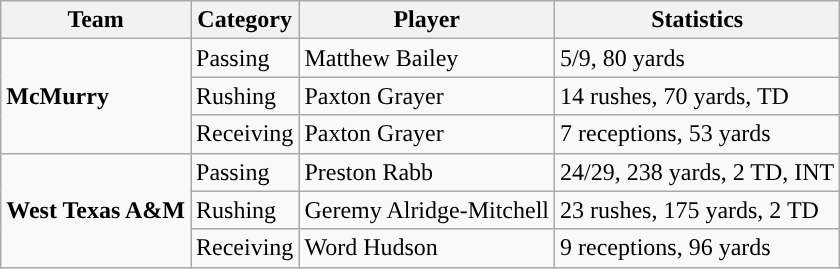<table class="wikitable" style="float: left;">
<tr>
<th>Team</th>
<th>Category</th>
<th>Player</th>
<th>Statistics</th>
</tr>
<tr>
<td rowspan=3><strong>McMurry</strong></td>
<td>Passing</td>
<td>Matthew Bailey</td>
<td>5/9, 80 yards</td>
</tr>
<tr>
<td>Rushing</td>
<td>Paxton Grayer</td>
<td>14 rushes, 70 yards, TD</td>
</tr>
<tr>
<td>Receiving</td>
<td>Paxton Grayer</td>
<td>7 receptions, 53 yards</td>
</tr>
<tr>
<td rowspan=3><strong>West Texas A&M</strong></td>
<td>Passing</td>
<td>Preston Rabb</td>
<td>24/29, 238 yards, 2 TD, INT</td>
</tr>
<tr>
<td>Rushing</td>
<td>Geremy Alridge-Mitchell</td>
<td>23 rushes, 175 yards, 2 TD</td>
</tr>
<tr>
<td>Receiving</td>
<td>Word Hudson</td>
<td>9 receptions, 96 yards</td>
</tr>
</table>
